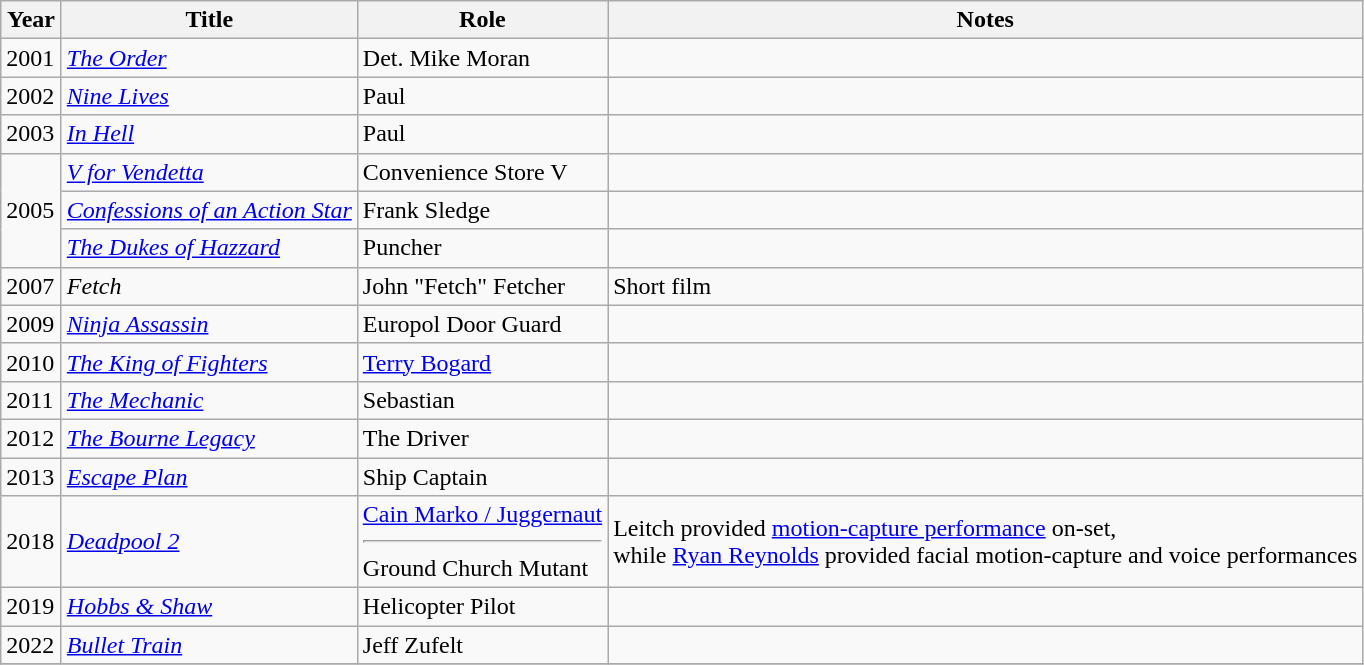<table class="wikitable">
<tr>
<th style="width:33px;">Year</th>
<th>Title</th>
<th>Role</th>
<th scope="col">Notes</th>
</tr>
<tr>
<td>2001</td>
<td><em><a href='#'>The Order</a></em></td>
<td>Det. Mike Moran</td>
<td></td>
</tr>
<tr>
<td>2002</td>
<td><em><a href='#'>Nine Lives</a></em></td>
<td>Paul</td>
<td></td>
</tr>
<tr>
<td>2003</td>
<td><em><a href='#'>In Hell</a></em></td>
<td>Paul</td>
<td></td>
</tr>
<tr>
<td rowspan="3">2005</td>
<td><em><a href='#'>V for Vendetta</a></em></td>
<td>Convenience Store V</td>
<td></td>
</tr>
<tr>
<td><em><a href='#'>Confessions of an Action Star</a></em></td>
<td>Frank Sledge</td>
<td></td>
</tr>
<tr>
<td><em><a href='#'>The Dukes of Hazzard</a></em></td>
<td>Puncher</td>
<td></td>
</tr>
<tr>
<td>2007</td>
<td><em>Fetch</em></td>
<td>John "Fetch" Fetcher</td>
<td>Short film</td>
</tr>
<tr>
<td>2009</td>
<td><em><a href='#'>Ninja Assassin</a></em></td>
<td>Europol Door Guard</td>
<td></td>
</tr>
<tr>
<td>2010</td>
<td><em><a href='#'>The King of Fighters</a></em></td>
<td><a href='#'>Terry Bogard</a></td>
<td></td>
</tr>
<tr>
<td>2011</td>
<td><em><a href='#'>The Mechanic</a></em></td>
<td>Sebastian</td>
<td></td>
</tr>
<tr>
<td>2012</td>
<td><em><a href='#'>The Bourne Legacy</a></em></td>
<td>The Driver</td>
<td></td>
</tr>
<tr>
<td>2013</td>
<td><em><a href='#'>Escape Plan</a></em></td>
<td>Ship Captain</td>
<td></td>
</tr>
<tr>
<td>2018</td>
<td><em><a href='#'>Deadpool 2</a></em></td>
<td><a href='#'>Cain Marko / Juggernaut</a><hr> Ground Church Mutant</td>
<td>Leitch provided <a href='#'>motion-capture performance</a> on-set,<br>while <a href='#'>Ryan Reynolds</a> provided facial motion-capture and voice performances</td>
</tr>
<tr>
<td>2019</td>
<td><em><a href='#'>Hobbs & Shaw</a></em></td>
<td>Helicopter Pilot</td>
<td></td>
</tr>
<tr>
<td>2022</td>
<td><em><a href='#'>Bullet Train</a></em></td>
<td>Jeff Zufelt</td>
<td></td>
</tr>
<tr>
</tr>
</table>
